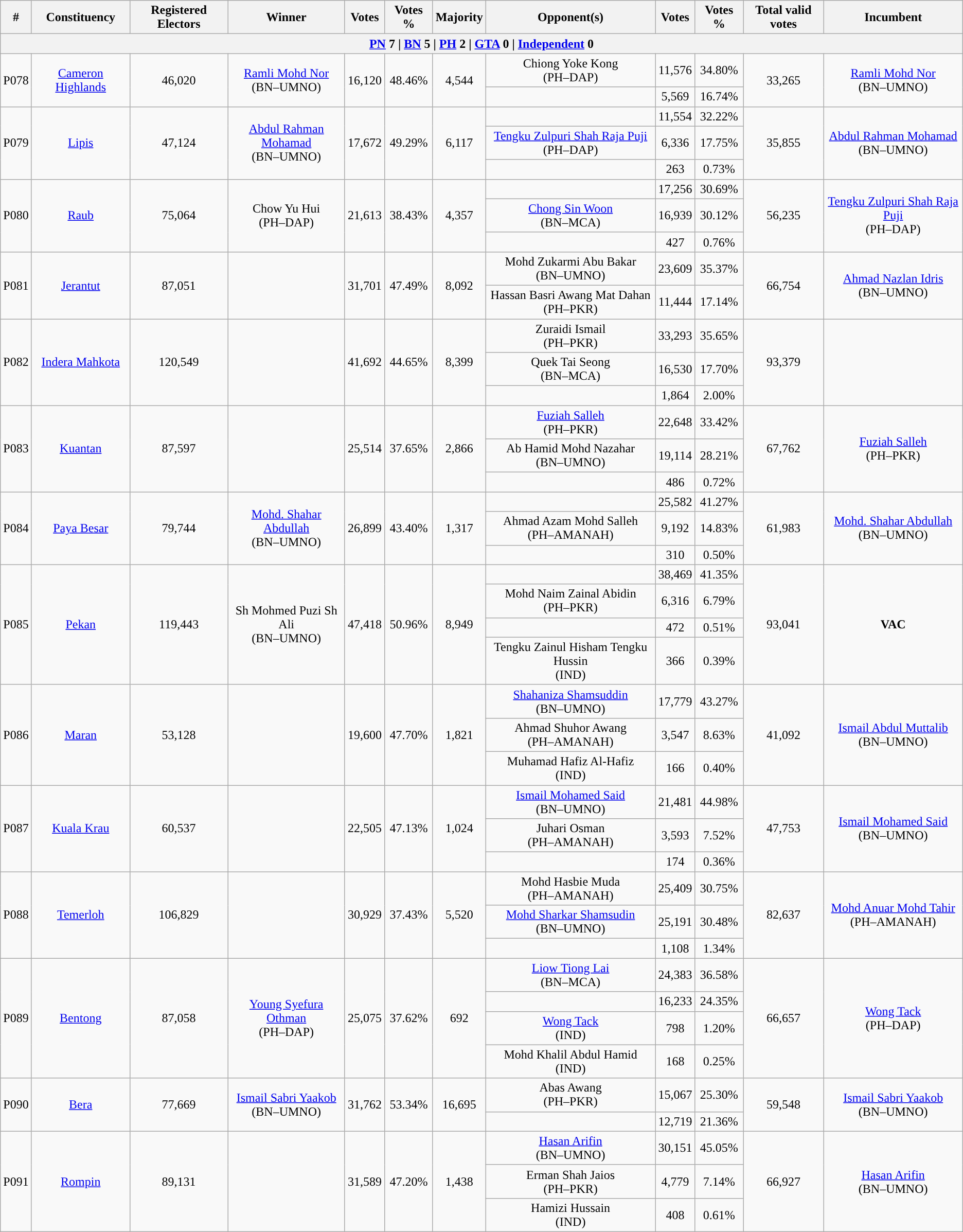<table class="wikitable sortable" style">
<tr>
<th>#</th>
<th>Constituency</th>
<th>Registered Electors</th>
<th>Winner</th>
<th>Votes</th>
<th>Votes %</th>
<th>Majority</th>
<th>Opponent(s)</th>
<th>Votes</th>
<th>Votes %</th>
<th>Total valid votes</th>
<th>Incumbent</th>
</tr>
<tr>
<th colspan="13"><a href='#'>PN</a> <strong>7</strong> | <a href='#'>BN</a> <strong>5</strong> | <a href='#'>PH</a> <strong>2</strong>  | <a href='#'>GTA</a> <strong>0</strong> | <a href='#'>Independent</a> <strong>0</strong></th>
</tr>
<tr align="center">
<td rowspan=2>P078</td>
<td rowspan=2><a href='#'>Cameron Highlands</a></td>
<td rowspan=2>46,020</td>
<td rowspan=2><a href='#'>Ramli Mohd Nor</a><br>(BN–UMNO)</td>
<td rowspan=2>16,120</td>
<td rowspan=2>48.46%</td>
<td rowspan=2>4,544</td>
<td>Chiong Yoke Kong<br>(PH–DAP)</td>
<td>11,576</td>
<td>34.80%</td>
<td rowspan=2>33,265</td>
<td rowspan=2><a href='#'>Ramli Mohd Nor</a><br>(BN–UMNO)</td>
</tr>
<tr align="center">
<td></td>
<td>5,569</td>
<td>16.74%</td>
</tr>
<tr align="center">
<td rowspan=3>P079</td>
<td rowspan=3><a href='#'>Lipis</a></td>
<td rowspan=3>47,124</td>
<td rowspan=3><a href='#'>Abdul Rahman Mohamad</a><br>(BN–UMNO)</td>
<td rowspan=3>17,672</td>
<td rowspan=3>49.29%</td>
<td rowspan=3>6,117</td>
<td></td>
<td>11,554</td>
<td>32.22%</td>
<td rowspan=3>35,855</td>
<td rowspan=3><a href='#'>Abdul Rahman Mohamad</a><br>(BN–UMNO)</td>
</tr>
<tr align="center">
<td><a href='#'>Tengku Zulpuri Shah Raja Puji</a><br>(PH–DAP)</td>
<td>6,336</td>
<td>17.75%</td>
</tr>
<tr align="center">
<td></td>
<td>263</td>
<td>0.73%</td>
</tr>
<tr align="center">
<td rowspan=3>P080</td>
<td rowspan=3><a href='#'>Raub</a></td>
<td rowspan=3>75,064</td>
<td rowspan=3>Chow Yu Hui<br>(PH–DAP)</td>
<td rowspan=3>21,613</td>
<td rowspan=3>38.43%</td>
<td rowspan=3>4,357</td>
<td></td>
<td>17,256</td>
<td>30.69%</td>
<td rowspan=3>56,235</td>
<td rowspan=3><a href='#'>Tengku Zulpuri Shah Raja Puji</a><br>(PH–DAP)</td>
</tr>
<tr align="center">
<td><a href='#'>Chong Sin Woon</a><br>(BN–MCA)</td>
<td>16,939</td>
<td>30.12%</td>
</tr>
<tr align="center">
<td></td>
<td>427</td>
<td>0.76%</td>
</tr>
<tr align="center">
<td rowspan=2>P081</td>
<td rowspan=2><a href='#'>Jerantut</a></td>
<td rowspan=2>87,051</td>
<td rowspan=2><br></td>
<td rowspan=2>31,701</td>
<td rowspan=2>47.49%</td>
<td rowspan=2>8,092</td>
<td>Mohd Zukarmi Abu Bakar<br>(BN–UMNO)</td>
<td>23,609</td>
<td>35.37%</td>
<td rowspan=2>66,754</td>
<td rowspan=2><a href='#'>Ahmad Nazlan Idris</a><br>(BN–UMNO)</td>
</tr>
<tr align="center">
<td>Hassan Basri Awang Mat Dahan<br>(PH–PKR)</td>
<td>11,444</td>
<td>17.14%</td>
</tr>
<tr align="center">
<td rowspan=3>P082</td>
<td rowspan=3><a href='#'>Indera Mahkota</a></td>
<td rowspan=3>120,549</td>
<td rowspan=3><br></td>
<td rowspan=3>41,692</td>
<td rowspan=3>44.65%</td>
<td rowspan=3>8,399</td>
<td>Zuraidi Ismail<br>(PH–PKR)</td>
<td>33,293</td>
<td>35.65%</td>
<td rowspan=3>93,379</td>
<td rowspan=3><br></td>
</tr>
<tr align="center">
<td>Quek Tai Seong<br>(BN–MCA)</td>
<td>16,530</td>
<td>17.70%</td>
</tr>
<tr align="center">
<td></td>
<td>1,864</td>
<td>2.00%</td>
</tr>
<tr align="center">
<td rowspan=3>P083</td>
<td rowspan=3><a href='#'>Kuantan</a></td>
<td rowspan=3>87,597</td>
<td rowspan=3><br></td>
<td rowspan=3>25,514</td>
<td rowspan=3>37.65%</td>
<td rowspan=3>2,866</td>
<td><a href='#'>Fuziah Salleh</a><br>(PH–PKR)</td>
<td>22,648</td>
<td>33.42%</td>
<td rowspan=3>67,762</td>
<td rowspan=3><a href='#'>Fuziah Salleh</a><br>(PH–PKR)</td>
</tr>
<tr align="center">
<td>Ab Hamid Mohd Nazahar<br>(BN–UMNO)</td>
<td>19,114</td>
<td>28.21%</td>
</tr>
<tr align="center">
<td></td>
<td>486</td>
<td>0.72%</td>
</tr>
<tr align="center">
<td rowspan=3>P084</td>
<td rowspan=3><a href='#'>Paya Besar</a></td>
<td rowspan=3>79,744</td>
<td rowspan=3><a href='#'>Mohd. Shahar Abdullah</a><br>(BN–UMNO)</td>
<td rowspan=3>26,899</td>
<td rowspan=3>43.40%</td>
<td rowspan=3>1,317</td>
<td></td>
<td>25,582</td>
<td>41.27%</td>
<td rowspan=3>61,983</td>
<td rowspan=3><a href='#'>Mohd. Shahar Abdullah</a><br>(BN–UMNO)</td>
</tr>
<tr align="center">
<td>Ahmad Azam Mohd Salleh<br>(PH–AMANAH)</td>
<td>9,192</td>
<td>14.83%</td>
</tr>
<tr align="center">
<td></td>
<td>310</td>
<td>0.50%</td>
</tr>
<tr align="center">
<td rowspan=4>P085</td>
<td rowspan=4><a href='#'>Pekan</a></td>
<td rowspan=4>119,443</td>
<td rowspan=4>Sh Mohmed Puzi Sh Ali<br>(BN–UMNO)</td>
<td rowspan=4>47,418</td>
<td rowspan=4>50.96%</td>
<td rowspan=4>8,949</td>
<td></td>
<td>38,469</td>
<td>41.35%</td>
<td rowspan=4>93,041</td>
<td rowspan=4><strong>VAC</strong></td>
</tr>
<tr align="center">
<td>Mohd Naim Zainal Abidin<br>(PH–PKR)</td>
<td>6,316</td>
<td>6.79%</td>
</tr>
<tr align="center">
<td></td>
<td>472</td>
<td>0.51%</td>
</tr>
<tr align="center">
<td>Tengku Zainul Hisham Tengku Hussin<br>(IND)</td>
<td>366</td>
<td>0.39%</td>
</tr>
<tr align="center">
<td rowspan=3>P086</td>
<td rowspan=3><a href='#'>Maran</a></td>
<td rowspan=3>53,128</td>
<td rowspan=3><br></td>
<td rowspan=3>19,600</td>
<td rowspan=3>47.70%</td>
<td rowspan=3>1,821</td>
<td><a href='#'>Shahaniza Shamsuddin</a><br>(BN–UMNO)</td>
<td>17,779</td>
<td>43.27%</td>
<td rowspan=3>41,092</td>
<td rowspan=3><a href='#'>Ismail Abdul Muttalib</a><br>(BN–UMNO)</td>
</tr>
<tr align="center">
<td>Ahmad Shuhor Awang<br>(PH–AMANAH)</td>
<td>3,547</td>
<td>8.63%</td>
</tr>
<tr align="center">
<td>Muhamad Hafiz Al-Hafiz<br>(IND)</td>
<td>166</td>
<td>0.40%</td>
</tr>
<tr align="center">
<td rowspan=3>P087</td>
<td rowspan=3><a href='#'>Kuala Krau</a></td>
<td rowspan=3>60,537</td>
<td rowspan=3></td>
<td rowspan=3>22,505</td>
<td rowspan=3>47.13%</td>
<td rowspan=3>1,024</td>
<td><a href='#'>Ismail Mohamed Said</a><br>(BN–UMNO)</td>
<td>21,481</td>
<td>44.98%</td>
<td rowspan=3>47,753</td>
<td rowspan=3><a href='#'>Ismail Mohamed Said</a><br>(BN–UMNO)</td>
</tr>
<tr align="center">
<td>Juhari Osman<br>(PH–AMANAH)</td>
<td>3,593</td>
<td>7.52%</td>
</tr>
<tr align="center">
<td></td>
<td>174</td>
<td>0.36%</td>
</tr>
<tr align="center">
<td rowspan=3>P088</td>
<td rowspan=3><a href='#'>Temerloh</a></td>
<td rowspan=3>106,829</td>
<td rowspan=3></td>
<td rowspan=3>30,929</td>
<td rowspan=3>37.43%</td>
<td rowspan=3>5,520</td>
<td>Mohd Hasbie Muda<br>(PH–AMANAH)</td>
<td>25,409</td>
<td>30.75%</td>
<td rowspan=3>82,637</td>
<td rowspan=3><a href='#'>Mohd Anuar Mohd Tahir</a><br>(PH–AMANAH)</td>
</tr>
<tr align="center">
<td><a href='#'>Mohd Sharkar Shamsudin</a><br>(BN–UMNO)</td>
<td>25,191</td>
<td>30.48%</td>
</tr>
<tr align="center">
<td></td>
<td>1,108</td>
<td>1.34%</td>
</tr>
<tr align="center">
<td rowspan=4>P089</td>
<td rowspan=4><a href='#'>Bentong</a></td>
<td rowspan=4>87,058</td>
<td rowspan=4><a href='#'>Young Syefura Othman</a><br>(PH–DAP)</td>
<td rowspan=4>25,075</td>
<td rowspan=4>37.62%</td>
<td rowspan=4>692</td>
<td><a href='#'>Liow Tiong Lai</a> <br>(BN–MCA)</td>
<td>24,383</td>
<td>36.58%</td>
<td rowspan=4>66,657</td>
<td rowspan=4><a href='#'>Wong Tack</a><br>(PH–DAP)</td>
</tr>
<tr align="center">
<td></td>
<td>16,233</td>
<td>24.35%</td>
</tr>
<tr align="center">
<td><a href='#'>Wong Tack</a><br>(IND)</td>
<td>798</td>
<td>1.20%</td>
</tr>
<tr align="center">
<td>Mohd Khalil Abdul Hamid<br>(IND)</td>
<td>168</td>
<td>0.25%</td>
</tr>
<tr align="center">
<td rowspan=2>P090</td>
<td rowspan=2><a href='#'>Bera</a></td>
<td rowspan=2>77,669</td>
<td rowspan=2><a href='#'>Ismail Sabri Yaakob</a><br>(BN–UMNO)</td>
<td rowspan=2>31,762</td>
<td rowspan=2>53.34%</td>
<td rowspan=2>16,695</td>
<td>Abas Awang<br>(PH–PKR)</td>
<td>15,067</td>
<td>25.30%</td>
<td rowspan=2>59,548</td>
<td rowspan=2><a href='#'>Ismail Sabri Yaakob</a><br>(BN–UMNO)</td>
</tr>
<tr align="center">
<td></td>
<td>12,719</td>
<td>21.36%</td>
</tr>
<tr align="center">
<td rowspan=3>P091</td>
<td rowspan=3><a href='#'>Rompin</a></td>
<td rowspan=3>89,131</td>
<td rowspan=3></td>
<td rowspan=3>31,589</td>
<td rowspan=3>47.20%</td>
<td rowspan=3>1,438</td>
<td><a href='#'>Hasan Arifin</a><br>(BN–UMNO)</td>
<td>30,151</td>
<td>45.05%</td>
<td rowspan=3>66,927</td>
<td rowspan=3><a href='#'>Hasan Arifin</a><br>(BN–UMNO)</td>
</tr>
<tr align="center">
<td>Erman Shah Jaios<br>(PH–PKR)</td>
<td>4,779</td>
<td>7.14%</td>
</tr>
<tr align="center">
<td>Hamizi Hussain<br>(IND)</td>
<td>408</td>
<td>0.61%</td>
</tr>
</table>
